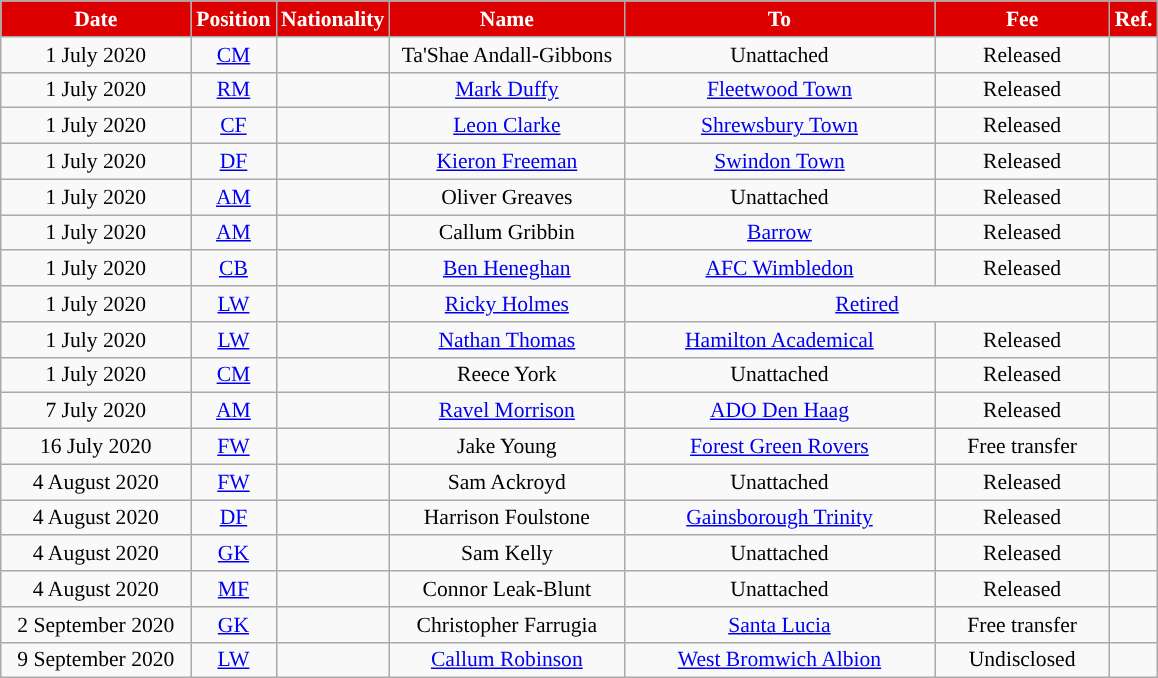<table class="wikitable"  style="text-align:center; font-size:90%; ">
<tr>
<th style="background:#DD0000; color:#FFFFFF; width:120px;">Date</th>
<th style="background:#DD0000; color:#FFFFFF; width:50px;">Position</th>
<th style="background:#DD0000; color:#FFFFFF; width:50px;">Nationality</th>
<th style="background:#DD0000; color:#FFFFFF; width:150px;">Name</th>
<th style="background:#DD0000; color:#FFFFFF; width:200px;">To</th>
<th style="background:#DD0000; color:#FFFFFF; width:110px;">Fee</th>
<th style="background:#DD0000; color:#FFFFFF; width:25px;">Ref.</th>
</tr>
<tr>
<td>1 July 2020</td>
<td><a href='#'>CM</a></td>
<td></td>
<td>Ta'Shae Andall-Gibbons</td>
<td> Unattached</td>
<td>Released</td>
<td></td>
</tr>
<tr>
<td>1 July 2020</td>
<td><a href='#'>RM</a></td>
<td></td>
<td><a href='#'>Mark Duffy</a></td>
<td> <a href='#'>Fleetwood Town</a></td>
<td>Released</td>
<td></td>
</tr>
<tr>
<td>1 July 2020</td>
<td><a href='#'>CF</a></td>
<td></td>
<td><a href='#'>Leon Clarke</a></td>
<td> <a href='#'>Shrewsbury Town</a></td>
<td>Released</td>
<td></td>
</tr>
<tr>
<td>1 July 2020</td>
<td><a href='#'>DF</a></td>
<td></td>
<td><a href='#'>Kieron Freeman</a></td>
<td> <a href='#'>Swindon Town</a></td>
<td>Released</td>
<td></td>
</tr>
<tr>
<td>1 July 2020</td>
<td><a href='#'>AM</a></td>
<td></td>
<td>Oliver Greaves</td>
<td> Unattached</td>
<td>Released</td>
<td></td>
</tr>
<tr>
<td>1 July 2020</td>
<td><a href='#'>AM</a></td>
<td></td>
<td>Callum Gribbin</td>
<td> <a href='#'>Barrow</a></td>
<td>Released</td>
<td></td>
</tr>
<tr>
<td>1 July 2020</td>
<td><a href='#'>CB</a></td>
<td></td>
<td><a href='#'>Ben Heneghan</a></td>
<td> <a href='#'>AFC Wimbledon</a></td>
<td>Released</td>
<td></td>
</tr>
<tr>
<td>1 July 2020</td>
<td><a href='#'>LW</a></td>
<td></td>
<td><a href='#'>Ricky Holmes</a></td>
<td colspan="2"><a href='#'>Retired</a></td>
<td></td>
</tr>
<tr>
<td>1 July 2020</td>
<td><a href='#'>LW</a></td>
<td></td>
<td><a href='#'>Nathan Thomas</a></td>
<td> <a href='#'>Hamilton Academical</a></td>
<td>Released</td>
<td></td>
</tr>
<tr>
<td>1 July 2020</td>
<td><a href='#'>CM</a></td>
<td></td>
<td>Reece York</td>
<td> Unattached</td>
<td>Released</td>
<td></td>
</tr>
<tr>
<td>7 July 2020</td>
<td><a href='#'>AM</a></td>
<td></td>
<td><a href='#'>Ravel Morrison</a></td>
<td> <a href='#'>ADO Den Haag</a></td>
<td>Released</td>
<td></td>
</tr>
<tr>
<td>16 July 2020</td>
<td><a href='#'>FW</a></td>
<td></td>
<td>Jake Young</td>
<td> <a href='#'>Forest Green Rovers</a></td>
<td>Free transfer</td>
<td></td>
</tr>
<tr>
<td>4 August 2020</td>
<td><a href='#'>FW</a></td>
<td></td>
<td>Sam Ackroyd</td>
<td> Unattached</td>
<td>Released</td>
<td></td>
</tr>
<tr>
<td>4 August 2020</td>
<td><a href='#'>DF</a></td>
<td></td>
<td>Harrison Foulstone</td>
<td> <a href='#'>Gainsborough Trinity</a></td>
<td>Released</td>
<td></td>
</tr>
<tr>
<td>4 August 2020</td>
<td><a href='#'>GK</a></td>
<td></td>
<td>Sam Kelly</td>
<td> Unattached</td>
<td>Released</td>
<td></td>
</tr>
<tr>
<td>4 August 2020</td>
<td><a href='#'>MF</a></td>
<td></td>
<td>Connor Leak-Blunt</td>
<td> Unattached</td>
<td>Released</td>
<td></td>
</tr>
<tr>
<td>2 September 2020</td>
<td><a href='#'>GK</a></td>
<td></td>
<td>Christopher Farrugia</td>
<td> <a href='#'>Santa Lucia</a></td>
<td>Free transfer</td>
<td></td>
</tr>
<tr>
<td>9 September 2020</td>
<td><a href='#'>LW</a></td>
<td></td>
<td><a href='#'>Callum Robinson</a></td>
<td> <a href='#'>West Bromwich Albion</a></td>
<td>Undisclosed</td>
<td></td>
</tr>
</table>
